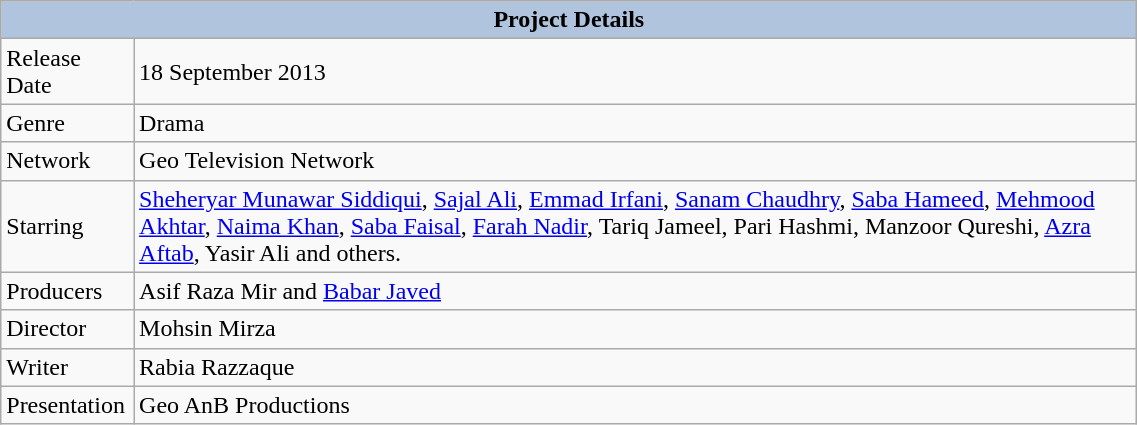<table class="wikitable" style="width:60%;">
<tr>
<th colspan="5" style="background: LightSteelBlue;">Project Details</th>
</tr>
<tr>
<td>Release Date</td>
<td>18 September 2013</td>
</tr>
<tr>
<td>Genre</td>
<td>Drama</td>
</tr>
<tr>
<td>Network</td>
<td>Geo Television Network</td>
</tr>
<tr>
<td>Starring</td>
<td><a href='#'>Sheheryar Munawar Siddiqui</a>, <a href='#'>Sajal Ali</a>, <a href='#'>Emmad Irfani</a>, <a href='#'>Sanam Chaudhry</a>, <a href='#'>Saba Hameed</a>, <a href='#'>Mehmood Akhtar</a>, <a href='#'>Naima Khan</a>, <a href='#'>Saba Faisal</a>, <a href='#'>Farah Nadir</a>, Tariq Jameel, Pari Hashmi, Manzoor Qureshi, <a href='#'>Azra Aftab</a>, Yasir Ali and others.</td>
</tr>
<tr>
<td>Producers</td>
<td>Asif Raza Mir and <a href='#'>Babar Javed</a></td>
</tr>
<tr>
<td>Director</td>
<td>Mohsin Mirza</td>
</tr>
<tr>
<td>Writer</td>
<td>Rabia Razzaque</td>
</tr>
<tr>
<td>Presentation</td>
<td>Geo AnB Productions</td>
</tr>
</table>
